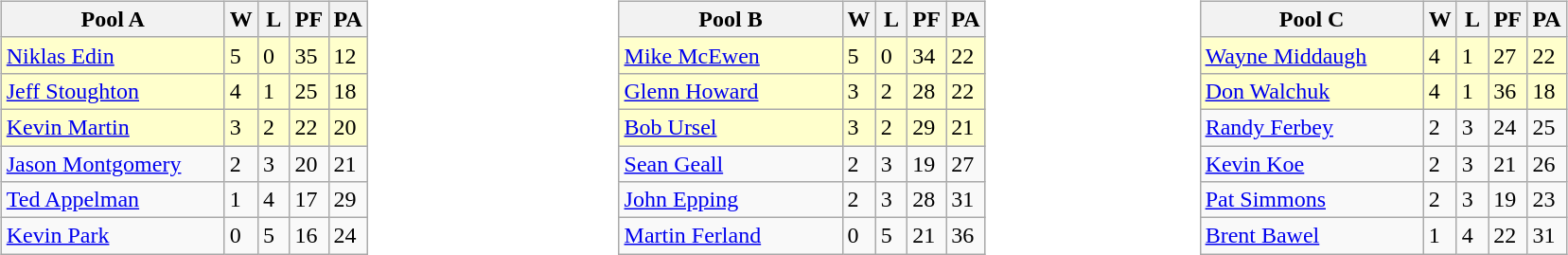<table table>
<tr>
<td width=10% valign="top"><br><table class="wikitable">
<tr>
<th width=150>Pool A</th>
<th width=15>W</th>
<th width=15>L</th>
<th width=20>PF</th>
<th width=20>PA</th>
</tr>
<tr bgcolor="#ffffcc">
<td> <a href='#'>Niklas Edin</a></td>
<td>5</td>
<td>0</td>
<td>35</td>
<td>12</td>
</tr>
<tr bgcolor="#ffffcc">
<td> <a href='#'>Jeff Stoughton</a></td>
<td>4</td>
<td>1</td>
<td>25</td>
<td>18</td>
</tr>
<tr bgcolor="#ffffcc">
<td> <a href='#'>Kevin Martin</a></td>
<td>3</td>
<td>2</td>
<td>22</td>
<td>20</td>
</tr>
<tr>
<td> <a href='#'>Jason Montgomery</a></td>
<td>2</td>
<td>3</td>
<td>20</td>
<td>21</td>
</tr>
<tr>
<td> <a href='#'>Ted Appelman</a></td>
<td>1</td>
<td>4</td>
<td>17</td>
<td>29</td>
</tr>
<tr>
<td> <a href='#'>Kevin Park</a></td>
<td>0</td>
<td>5</td>
<td>16</td>
<td>24</td>
</tr>
</table>
</td>
<td width=10% valign="top"><br><table class="wikitable">
<tr>
<th width=150>Pool B</th>
<th width=15>W</th>
<th width=15>L</th>
<th width=20>PF</th>
<th width=20>PA</th>
</tr>
<tr bgcolor="#ffffcc">
<td> <a href='#'>Mike McEwen</a></td>
<td>5</td>
<td>0</td>
<td>34</td>
<td>22</td>
</tr>
<tr bgcolor="#ffffcc">
<td> <a href='#'>Glenn Howard</a></td>
<td>3</td>
<td>2</td>
<td>28</td>
<td>22</td>
</tr>
<tr bgcolor="#ffffcc">
<td> <a href='#'>Bob Ursel</a></td>
<td>3</td>
<td>2</td>
<td>29</td>
<td>21</td>
</tr>
<tr>
<td> <a href='#'>Sean Geall</a></td>
<td>2</td>
<td>3</td>
<td>19</td>
<td>27</td>
</tr>
<tr>
<td> <a href='#'>John Epping</a></td>
<td>2</td>
<td>3</td>
<td>28</td>
<td>31</td>
</tr>
<tr>
<td> <a href='#'>Martin Ferland</a></td>
<td>0</td>
<td>5</td>
<td>21</td>
<td>36</td>
</tr>
</table>
</td>
<td width=10% valign="top"><br><table class="wikitable">
<tr>
<th width=150>Pool C</th>
<th width=15>W</th>
<th width=15>L</th>
<th width=20>PF</th>
<th width=20>PA</th>
</tr>
<tr bgcolor="#ffffcc">
<td> <a href='#'>Wayne Middaugh</a></td>
<td>4</td>
<td>1</td>
<td>27</td>
<td>22</td>
</tr>
<tr bgcolor="#ffffcc">
<td> <a href='#'>Don Walchuk</a></td>
<td>4</td>
<td>1</td>
<td>36</td>
<td>18</td>
</tr>
<tr>
<td> <a href='#'>Randy Ferbey</a></td>
<td>2</td>
<td>3</td>
<td>24</td>
<td>25</td>
</tr>
<tr>
<td> <a href='#'>Kevin Koe</a></td>
<td>2</td>
<td>3</td>
<td>21</td>
<td>26</td>
</tr>
<tr>
<td> <a href='#'>Pat Simmons</a></td>
<td>2</td>
<td>3</td>
<td>19</td>
<td>23</td>
</tr>
<tr>
<td> <a href='#'>Brent Bawel</a></td>
<td>1</td>
<td>4</td>
<td>22</td>
<td>31</td>
</tr>
</table>
</td>
</tr>
</table>
